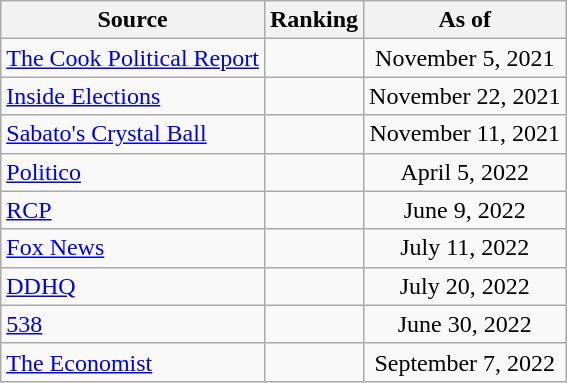<table class="wikitable" style="text-align:center">
<tr>
<th>Source</th>
<th>Ranking</th>
<th>As of</th>
</tr>
<tr>
<td align=left><a href='#'>The Cook Political Report</a></td>
<td></td>
<td>November 5, 2021</td>
</tr>
<tr>
<td align=left><a href='#'>Inside Elections</a></td>
<td></td>
<td>November 22, 2021</td>
</tr>
<tr>
<td align=left><a href='#'>Sabato's Crystal Ball</a></td>
<td></td>
<td>November 11, 2021</td>
</tr>
<tr>
<td align="left"><a href='#'>Politico</a></td>
<td></td>
<td>April 5, 2022</td>
</tr>
<tr>
<td align="left"><a href='#'>RCP</a></td>
<td></td>
<td>June 9, 2022</td>
</tr>
<tr>
<td align=left><a href='#'>Fox News</a></td>
<td></td>
<td>July 11, 2022</td>
</tr>
<tr>
<td align="left"><a href='#'>DDHQ</a></td>
<td></td>
<td>July 20, 2022</td>
</tr>
<tr>
<td align="left"><a href='#'>538</a></td>
<td></td>
<td>June 30, 2022</td>
</tr>
<tr>
<td align="left"><a href='#'>The Economist</a></td>
<td></td>
<td>September 7, 2022</td>
</tr>
</table>
